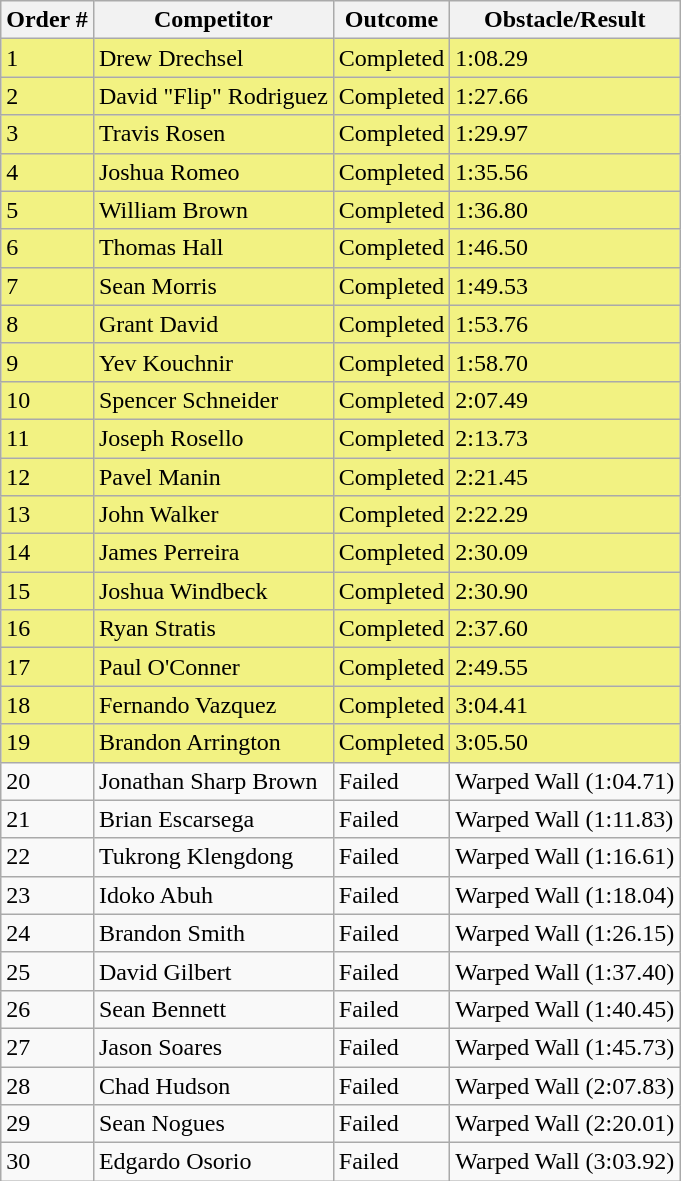<table class="wikitable sortable">
<tr>
<th>Order #</th>
<th>Competitor</th>
<th>Outcome</th>
<th>Obstacle/Result</th>
</tr>
<tr style="background-color:#f2f282">
<td>1</td>
<td>Drew Drechsel</td>
<td>Completed</td>
<td>1:08.29</td>
</tr>
<tr style="background-color:#f2f282">
<td>2</td>
<td>David "Flip" Rodriguez</td>
<td>Completed</td>
<td>1:27.66</td>
</tr>
<tr style="background-color:#f2f282">
<td>3</td>
<td>Travis Rosen</td>
<td>Completed</td>
<td>1:29.97</td>
</tr>
<tr style="background-color:#f2f282">
<td>4</td>
<td>Joshua Romeo</td>
<td>Completed</td>
<td>1:35.56</td>
</tr>
<tr style="background-color:#f2f282">
<td>5</td>
<td>William Brown</td>
<td>Completed</td>
<td>1:36.80</td>
</tr>
<tr style="background-color:#f2f282">
<td>6</td>
<td>Thomas Hall</td>
<td>Completed</td>
<td>1:46.50</td>
</tr>
<tr style="background-color:#f2f282">
<td>7</td>
<td>Sean Morris</td>
<td>Completed</td>
<td>1:49.53</td>
</tr>
<tr style="background-color:#f2f282">
<td>8</td>
<td>Grant David</td>
<td>Completed</td>
<td>1:53.76</td>
</tr>
<tr style="background-color:#f2f282">
<td>9</td>
<td>Yev Kouchnir</td>
<td>Completed</td>
<td>1:58.70</td>
</tr>
<tr style="background-color:#f2f282">
<td>10</td>
<td>Spencer Schneider</td>
<td>Completed</td>
<td>2:07.49</td>
</tr>
<tr style="background-color:#f2f282">
<td>11</td>
<td>Joseph Rosello</td>
<td>Completed</td>
<td>2:13.73</td>
</tr>
<tr style="background-color:#f2f282">
<td>12</td>
<td>Pavel Manin</td>
<td>Completed</td>
<td>2:21.45</td>
</tr>
<tr style="background-color:#f2f282">
<td>13</td>
<td>John Walker</td>
<td>Completed</td>
<td>2:22.29</td>
</tr>
<tr style="background-color:#f2f282">
<td>14</td>
<td>James Perreira</td>
<td>Completed</td>
<td>2:30.09</td>
</tr>
<tr style="background-color:#f2f282">
<td>15</td>
<td>Joshua Windbeck</td>
<td>Completed</td>
<td>2:30.90</td>
</tr>
<tr style="background-color:#f2f282">
<td>16</td>
<td>Ryan Stratis</td>
<td>Completed</td>
<td>2:37.60</td>
</tr>
<tr style="background-color:#f2f282">
<td>17</td>
<td>Paul O'Conner</td>
<td>Completed</td>
<td>2:49.55</td>
</tr>
<tr style="background-color:#f2f282">
<td>18</td>
<td>Fernando Vazquez</td>
<td>Completed</td>
<td>3:04.41</td>
</tr>
<tr style="background-color:#f2f282">
<td>19</td>
<td>Brandon Arrington</td>
<td>Completed</td>
<td>3:05.50</td>
</tr>
<tr>
<td>20</td>
<td>Jonathan Sharp Brown</td>
<td>Failed</td>
<td>Warped Wall (1:04.71)</td>
</tr>
<tr>
<td>21</td>
<td>Brian Escarsega</td>
<td>Failed</td>
<td>Warped Wall (1:11.83)</td>
</tr>
<tr>
<td>22</td>
<td>Tukrong Klengdong</td>
<td>Failed</td>
<td>Warped Wall (1:16.61)</td>
</tr>
<tr>
<td>23</td>
<td>Idoko Abuh</td>
<td>Failed</td>
<td>Warped Wall (1:18.04)</td>
</tr>
<tr>
<td>24</td>
<td>Brandon Smith</td>
<td>Failed</td>
<td>Warped Wall  (1:26.15)</td>
</tr>
<tr>
<td>25</td>
<td>David Gilbert</td>
<td>Failed</td>
<td>Warped Wall (1:37.40)</td>
</tr>
<tr>
<td>26</td>
<td>Sean Bennett</td>
<td>Failed</td>
<td>Warped Wall (1:40.45)</td>
</tr>
<tr>
<td>27</td>
<td>Jason Soares</td>
<td>Failed</td>
<td>Warped Wall (1:45.73)</td>
</tr>
<tr>
<td>28</td>
<td>Chad Hudson</td>
<td>Failed</td>
<td>Warped Wall (2:07.83)</td>
</tr>
<tr>
<td>29</td>
<td>Sean Nogues</td>
<td>Failed</td>
<td>Warped Wall (2:20.01)</td>
</tr>
<tr>
<td>30</td>
<td>Edgardo Osorio</td>
<td>Failed</td>
<td>Warped Wall (3:03.92)</td>
</tr>
</table>
